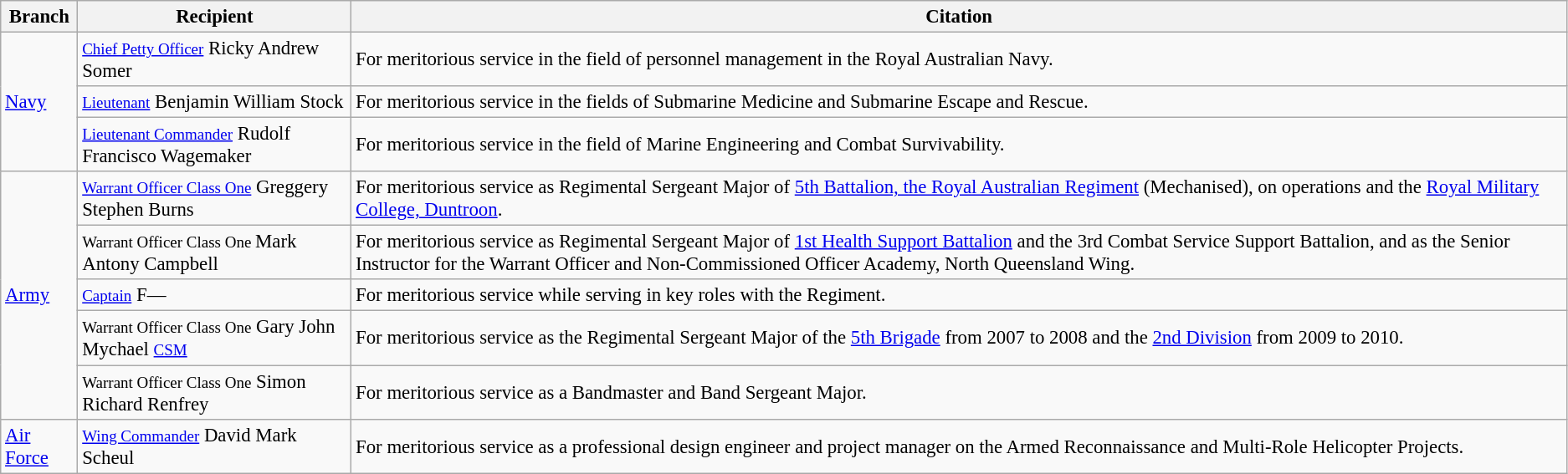<table class="wikitable" style="font-size:95%;">
<tr>
<th>Branch</th>
<th>Recipient</th>
<th>Citation</th>
</tr>
<tr>
<td rowspan="3"><a href='#'>Navy</a></td>
<td><small><a href='#'>Chief Petty Officer</a></small> Ricky Andrew Somer</td>
<td>For meritorious service in the field of personnel management in the Royal Australian Navy.</td>
</tr>
<tr>
<td><small><a href='#'>Lieutenant</a></small> Benjamin William Stock</td>
<td>For meritorious service in the fields of Submarine Medicine and Submarine Escape and Rescue.</td>
</tr>
<tr>
<td><small><a href='#'>Lieutenant Commander</a></small> Rudolf Francisco Wagemaker</td>
<td>For meritorious service in the field of Marine Engineering and Combat Survivability.</td>
</tr>
<tr>
<td rowspan="5"><a href='#'>Army</a></td>
<td><small><a href='#'>Warrant Officer Class One</a></small> Greggery Stephen Burns</td>
<td>For meritorious service as Regimental Sergeant Major of <a href='#'>5th Battalion, the Royal Australian Regiment</a> (Mechanised), on operations and the <a href='#'>Royal Military College, Duntroon</a>.</td>
</tr>
<tr>
<td><small>Warrant Officer Class One </small> Mark Antony Campbell</td>
<td>For meritorious service as Regimental Sergeant Major of <a href='#'>1st Health Support Battalion</a> and the 3rd Combat Service Support Battalion, and as the Senior Instructor for the Warrant Officer and Non-Commissioned Officer Academy, North Queensland Wing.</td>
</tr>
<tr>
<td><small><a href='#'>Captain</a></small> F—</td>
<td>For meritorious service while serving in key roles with the Regiment.</td>
</tr>
<tr>
<td><small>  Warrant Officer Class One</small> Gary John Mychael <small><a href='#'>CSM</a></small></td>
<td>For meritorious service as the Regimental Sergeant Major of the <a href='#'>5th Brigade</a> from 2007 to 2008 and the <a href='#'>2nd Division</a> from 2009 to 2010.</td>
</tr>
<tr>
<td><small>Warrant Officer Class One</small> Simon Richard Renfrey</td>
<td>For meritorious service as a Bandmaster and Band Sergeant Major.</td>
</tr>
<tr>
<td><a href='#'>Air Force</a></td>
<td><small><a href='#'>Wing Commander</a></small> David Mark Scheul</td>
<td>For meritorious service as a professional design engineer and project manager on the Armed Reconnaissance and Multi-Role Helicopter Projects.</td>
</tr>
</table>
